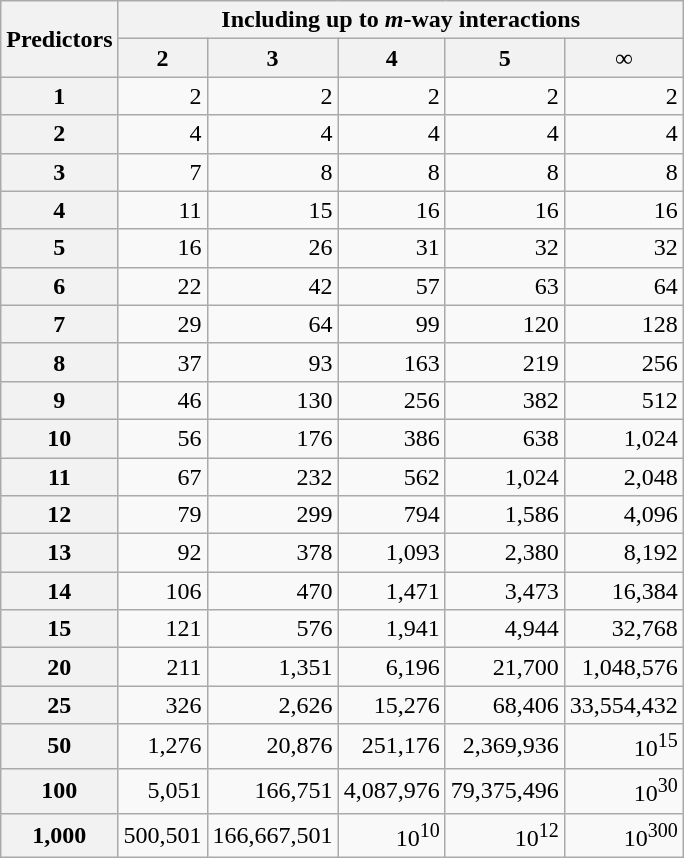<table class="wikitable" style="text-align: right;">
<tr>
<th rowspan="2">Predictors</th>
<th colspan="5">Including up to <em>m</em>-way interactions</th>
</tr>
<tr>
<th>2</th>
<th>3</th>
<th>4</th>
<th>5</th>
<th>∞</th>
</tr>
<tr>
<th scope="row">1</th>
<td>2</td>
<td>2</td>
<td>2</td>
<td>2</td>
<td>2</td>
</tr>
<tr>
<th scope="row">2</th>
<td>4</td>
<td>4</td>
<td>4</td>
<td>4</td>
<td>4</td>
</tr>
<tr>
<th scope="row">3</th>
<td>7</td>
<td>8</td>
<td>8</td>
<td>8</td>
<td>8</td>
</tr>
<tr>
<th scope="row">4</th>
<td>11</td>
<td>15</td>
<td>16</td>
<td>16</td>
<td>16</td>
</tr>
<tr>
<th scope="row">5</th>
<td>16</td>
<td>26</td>
<td>31</td>
<td>32</td>
<td>32</td>
</tr>
<tr>
<th scope="row">6</th>
<td>22</td>
<td>42</td>
<td>57</td>
<td>63</td>
<td>64</td>
</tr>
<tr>
<th scope="row">7</th>
<td>29</td>
<td>64</td>
<td>99</td>
<td>120</td>
<td>128</td>
</tr>
<tr>
<th scope="row">8</th>
<td>37</td>
<td>93</td>
<td>163</td>
<td>219</td>
<td>256</td>
</tr>
<tr>
<th scope="row">9</th>
<td>46</td>
<td>130</td>
<td>256</td>
<td>382</td>
<td>512</td>
</tr>
<tr>
<th scope="row">10</th>
<td>56</td>
<td>176</td>
<td>386</td>
<td>638</td>
<td>1,024</td>
</tr>
<tr>
<th scope="row">11</th>
<td>67</td>
<td>232</td>
<td>562</td>
<td>1,024</td>
<td>2,048</td>
</tr>
<tr>
<th scope="row">12</th>
<td>79</td>
<td>299</td>
<td>794</td>
<td>1,586</td>
<td>4,096</td>
</tr>
<tr>
<th scope="row">13</th>
<td>92</td>
<td>378</td>
<td>1,093</td>
<td>2,380</td>
<td>8,192</td>
</tr>
<tr>
<th scope="row">14</th>
<td>106</td>
<td>470</td>
<td>1,471</td>
<td>3,473</td>
<td>16,384</td>
</tr>
<tr>
<th scope="row">15</th>
<td>121</td>
<td>576</td>
<td>1,941</td>
<td>4,944</td>
<td>32,768</td>
</tr>
<tr>
<th scope="row">20</th>
<td>211</td>
<td>1,351</td>
<td>6,196</td>
<td>21,700</td>
<td>1,048,576</td>
</tr>
<tr>
<th scope="row">25</th>
<td>326</td>
<td>2,626</td>
<td>15,276</td>
<td>68,406</td>
<td>33,554,432</td>
</tr>
<tr>
<th scope="row">50</th>
<td>1,276</td>
<td>20,876</td>
<td>251,176</td>
<td>2,369,936</td>
<td>10<sup>15</sup></td>
</tr>
<tr>
<th scope="row">100</th>
<td>5,051</td>
<td>166,751</td>
<td>4,087,976</td>
<td>79,375,496</td>
<td>10<sup>30</sup></td>
</tr>
<tr>
<th scope="row">1,000</th>
<td>500,501</td>
<td>166,667,501</td>
<td>10<sup>10</sup></td>
<td>10<sup>12</sup></td>
<td>10<sup>300</sup></td>
</tr>
</table>
